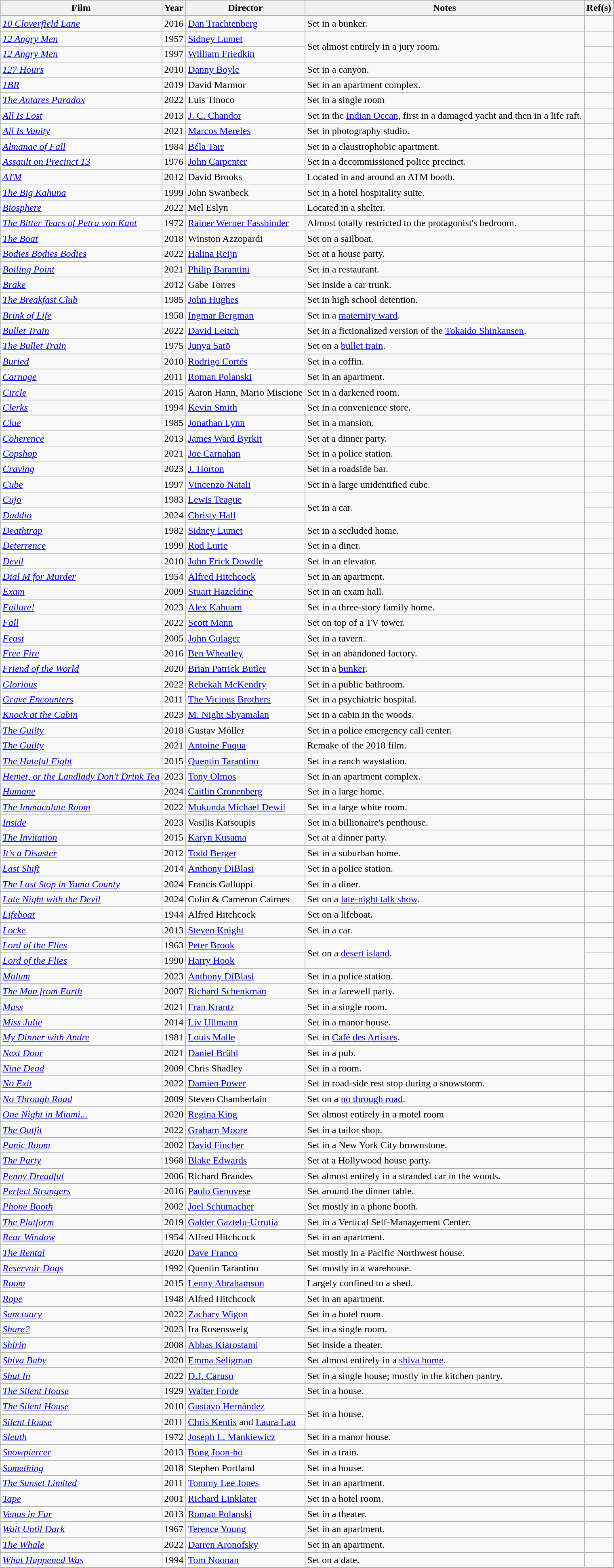<table class="wikitable sortable">
<tr>
<th scope=col>Film</th>
<th scope=col>Year</th>
<th scope=col>Director</th>
<th scope=col>Notes</th>
<th scope=col>Ref(s)</th>
</tr>
<tr>
<td><em><a href='#'>10 Cloverfield Lane</a></em></td>
<td>2016</td>
<td><a href='#'>Dan Trachtenberg</a></td>
<td>Set in a bunker.</td>
<td></td>
</tr>
<tr>
<td><a href='#'><em>12 Angry Men</em></a></td>
<td>1957</td>
<td><a href='#'>Sidney Lumet</a></td>
<td rowspan="2">Set almost entirely in a jury room.</td>
<td></td>
</tr>
<tr>
<td><a href='#'><em>12 Angry Men</em></a></td>
<td>1997</td>
<td><a href='#'>William Friedkin</a></td>
<td></td>
</tr>
<tr>
<td><em><a href='#'>127 Hours</a></em></td>
<td>2010</td>
<td><a href='#'>Danny Boyle</a></td>
<td>Set in a canyon.</td>
<td></td>
</tr>
<tr>
<td><em><a href='#'>1BR</a></em></td>
<td>2019</td>
<td>David Marmor</td>
<td>Set in an apartment complex.</td>
<td></td>
</tr>
<tr>
<td><em><a href='#'>The Antares Paradox</a></em></td>
<td>2022</td>
<td>Luis Tinoco</td>
<td>Set in a single room</td>
<td></td>
</tr>
<tr>
<td><em><a href='#'>All Is Lost</a></em></td>
<td>2013</td>
<td><a href='#'>J. C. Chandor</a></td>
<td>Set in the <a href='#'>Indian Ocean</a>, first in a damaged yacht and then in a life raft.</td>
<td></td>
</tr>
<tr>
<td><em><a href='#'>All Is Vanity</a></em></td>
<td>2021</td>
<td><a href='#'>Marcos Mereles</a></td>
<td>Set in photography studio.</td>
<td></td>
</tr>
<tr>
<td><em><a href='#'>Almanac of Fall</a></em></td>
<td>1984</td>
<td><a href='#'>Béla Tarr</a></td>
<td>Set in a claustrophobic apartment.</td>
<td></td>
</tr>
<tr>
<td><a href='#'><em>Assault on Precinct 13</em></a></td>
<td>1976</td>
<td><a href='#'>John Carpenter</a></td>
<td>Set in a decommissioned police precinct.</td>
<td></td>
</tr>
<tr>
<td><a href='#'><em>ATM</em></a></td>
<td>2012</td>
<td>David Brooks</td>
<td>Located in and around an ATM booth.</td>
<td></td>
</tr>
<tr>
<td><em><a href='#'>The Big Kahuna</a></em></td>
<td>1999</td>
<td>John Swanbeck</td>
<td>Set in a hotel hospitality suite.</td>
<td></td>
</tr>
<tr>
<td><a href='#'><em>Biosphere</em></a></td>
<td>2022</td>
<td>Mel Eslyn</td>
<td>Located in a shelter.</td>
<td></td>
</tr>
<tr>
<td><em><a href='#'>The Bitter Tears of Petra von Kant</a></em></td>
<td>1972</td>
<td><a href='#'>Rainer Werner Fassbinder</a></td>
<td>Almost totally restricted to the protagonist's bedroom.</td>
<td></td>
</tr>
<tr>
<td><em><a href='#'>The Boat</a></em></td>
<td>2018</td>
<td>Winston Azzopardi</td>
<td>Set on a sailboat.</td>
<td></td>
</tr>
<tr>
<td><em><a href='#'>Bodies Bodies Bodies</a></em></td>
<td>2022</td>
<td><a href='#'>Halina Reijn</a></td>
<td>Set at a house party.</td>
<td></td>
</tr>
<tr>
<td><em><a href='#'>Boiling Point</a></em></td>
<td>2021</td>
<td><a href='#'>Philip Barantini</a></td>
<td>Set in a restaurant.</td>
<td></td>
</tr>
<tr>
<td><em><a href='#'>Brake</a></em></td>
<td>2012</td>
<td>Gabe Torres</td>
<td>Set inside a car trunk.</td>
<td></td>
</tr>
<tr>
<td><em><a href='#'>The Breakfast Club</a></em></td>
<td>1985</td>
<td><a href='#'>John Hughes</a></td>
<td>Set in high school detention.</td>
<td></td>
</tr>
<tr>
<td><em><a href='#'>Brink of Life</a></em></td>
<td>1958</td>
<td><a href='#'>Ingmar Bergman</a></td>
<td>Set in a <a href='#'>maternity ward</a>.</td>
<td></td>
</tr>
<tr>
<td><em><a href='#'>Bullet Train</a></em></td>
<td>2022</td>
<td><a href='#'>David Leitch</a></td>
<td>Set in a fictionalized version of the <a href='#'>Tokaido Shinkansen</a>.</td>
<td></td>
</tr>
<tr>
<td><em><a href='#'>The Bullet Train</a></em></td>
<td>1975</td>
<td><a href='#'>Junya Satō</a></td>
<td>Set on a <a href='#'>bullet train</a>.</td>
<td></td>
</tr>
<tr>
<td><em><a href='#'>Buried</a></em></td>
<td>2010</td>
<td><a href='#'>Rodrigo Cortés</a></td>
<td>Set in a coffin.</td>
<td></td>
</tr>
<tr>
<td><em><a href='#'>Carnage</a></em></td>
<td>2011</td>
<td><a href='#'>Roman Polanski</a></td>
<td>Set in an apartment.</td>
<td></td>
</tr>
<tr>
<td><em><a href='#'>Circle</a></em></td>
<td>2015</td>
<td>Aaron Hann, Mario Miscione</td>
<td>Set in a darkened room.</td>
<td></td>
</tr>
<tr>
<td><em><a href='#'>Clerks</a></em></td>
<td>1994</td>
<td><a href='#'>Kevin Smith</a></td>
<td>Set in a convenience store.</td>
<td></td>
</tr>
<tr>
<td><em><a href='#'>Clue</a></em></td>
<td>1985</td>
<td><a href='#'>Jonathan Lynn</a></td>
<td>Set in a mansion.</td>
<td></td>
</tr>
<tr>
<td><em><a href='#'>Coherence</a></em></td>
<td>2013</td>
<td><a href='#'>James Ward Byrkit</a></td>
<td>Set at a dinner party.</td>
<td></td>
</tr>
<tr>
<td><em><a href='#'>Copshop</a></em></td>
<td>2021</td>
<td><a href='#'>Joe Carnahan</a></td>
<td>Set in a police station.</td>
<td></td>
</tr>
<tr>
<td><em><a href='#'>Craving</a></em></td>
<td>2023</td>
<td><a href='#'>J. Horton</a></td>
<td>Set in a roadside bar.</td>
<td></td>
</tr>
<tr>
<td><em><a href='#'>Cube</a></em></td>
<td>1997</td>
<td><a href='#'>Vincenzo Natali</a></td>
<td>Set in a large unidentified cube.</td>
<td></td>
</tr>
<tr>
<td><em><a href='#'>Cujo</a></em></td>
<td>1983</td>
<td><a href='#'>Lewis Teague</a></td>
<td rowspan="2">Set in a car.</td>
<td></td>
</tr>
<tr>
<td><em><a href='#'>Daddio</a></em></td>
<td>2024</td>
<td><a href='#'>Christy Hall</a></td>
<td></td>
</tr>
<tr>
<td><em><a href='#'>Deathtrap</a></em></td>
<td>1982</td>
<td><a href='#'>Sidney Lumet</a></td>
<td>Set in a secluded home.</td>
<td></td>
</tr>
<tr>
<td><em><a href='#'>Deterrence</a></em></td>
<td>1999</td>
<td><a href='#'>Rod Lurie</a></td>
<td>Set in a diner.</td>
<td></td>
</tr>
<tr>
<td><em><a href='#'>Devil</a></em></td>
<td>2010</td>
<td><a href='#'>John Erick Dowdle</a></td>
<td>Set in an elevator.</td>
<td></td>
</tr>
<tr>
<td><em><a href='#'>Dial M for Murder</a></em></td>
<td>1954</td>
<td><a href='#'>Alfred Hitchcock</a></td>
<td>Set in an apartment.</td>
<td></td>
</tr>
<tr>
<td><a href='#'><em>Exam</em></a></td>
<td>2009</td>
<td><a href='#'>Stuart Hazeldine</a></td>
<td>Set in an exam hall.</td>
<td></td>
</tr>
<tr>
<td><em><a href='#'>Failure!</a></em></td>
<td>2023</td>
<td><a href='#'>Alex Kahuam</a></td>
<td>Set in a three-story family home.</td>
<td></td>
</tr>
<tr>
<td><a href='#'><em>Fall</em></a></td>
<td>2022</td>
<td><a href='#'>Scott Mann</a></td>
<td>Set on top of a TV tower.</td>
<td></td>
</tr>
<tr>
<td><a href='#'><em>Feast</em></a></td>
<td>2005</td>
<td><a href='#'>John Gulager</a></td>
<td>Set in a tavern.</td>
<td></td>
</tr>
<tr>
<td><em><a href='#'>Free Fire</a></em></td>
<td>2016</td>
<td><a href='#'>Ben Wheatley</a></td>
<td>Set in an abandoned factory.</td>
<td></td>
</tr>
<tr>
<td><em><a href='#'>Friend of the World</a></em></td>
<td>2020</td>
<td><a href='#'>Brian Patrick Butler</a></td>
<td>Set in a <a href='#'>bunker</a>.</td>
<td></td>
</tr>
<tr>
<td><em><a href='#'>Glorious</a></em></td>
<td>2022</td>
<td><a href='#'>Rebekah McKendry</a></td>
<td>Set in a public bathroom.</td>
<td></td>
</tr>
<tr>
<td><em><a href='#'>Grave Encounters</a></em></td>
<td>2011</td>
<td><a href='#'>The Vicious Brothers</a></td>
<td>Set in a psychiatric hospital.</td>
<td></td>
</tr>
<tr>
<td><em><a href='#'>Knock at the Cabin</a></em></td>
<td>2023</td>
<td><a href='#'>M. Night Shyamalan</a></td>
<td>Set in a cabin in the woods.</td>
<td></td>
</tr>
<tr>
<td><em><a href='#'>The Guilty</a></em></td>
<td>2018</td>
<td>Gustav Möller</td>
<td>Set in a police emergency call center.</td>
<td></td>
</tr>
<tr>
<td><em><a href='#'>The Guilty</a></em></td>
<td>2021</td>
<td><a href='#'>Antoine Fuqua</a></td>
<td>Remake of the 2018 film.</td>
<td></td>
</tr>
<tr>
<td><em><a href='#'>The Hateful Eight</a></em></td>
<td>2015</td>
<td><a href='#'>Quentin Tarantino</a></td>
<td>Set in a ranch waystation.</td>
<td></td>
</tr>
<tr>
<td><em><a href='#'>Hemet, or the Landlady Don't Drink Tea</a></em></td>
<td>2023</td>
<td><a href='#'>Tony Olmos</a></td>
<td>Set in an apartment complex.</td>
<td></td>
</tr>
<tr>
<td><em><a href='#'>Humane</a></em></td>
<td>2024</td>
<td><a href='#'>Caitlin Cronenberg</a></td>
<td>Set in a large home.</td>
<td></td>
</tr>
<tr>
<td><em><a href='#'>The Immaculate Room</a></em></td>
<td>2022</td>
<td><a href='#'>Mukunda Michael Dewil</a></td>
<td>Set in a large white room.</td>
<td></td>
</tr>
<tr>
<td><em><a href='#'>Inside</a></em></td>
<td>2023</td>
<td>Vasilis Katsoupis</td>
<td>Set in a billionaire's penthouse.</td>
<td></td>
</tr>
<tr>
<td><a href='#'><em>The Invitation</em></a></td>
<td>2015</td>
<td><a href='#'>Karyn Kusama</a></td>
<td>Set at a dinner party.</td>
<td></td>
</tr>
<tr>
<td><em><a href='#'>It's a Disaster</a></em></td>
<td>2012</td>
<td><a href='#'>Todd Berger</a></td>
<td>Set in a suburban home.</td>
<td></td>
</tr>
<tr>
<td><em><a href='#'>Last Shift</a></em></td>
<td>2014</td>
<td><a href='#'>Anthony DiBlasi</a></td>
<td>Set in a police station.</td>
<td></td>
</tr>
<tr>
<td><em><a href='#'>The Last Stop in Yuma County</a></em></td>
<td>2024</td>
<td>Francis Galluppi</td>
<td>Set in a diner.</td>
<td></td>
</tr>
<tr>
<td><em><a href='#'>Late Night with the Devil</a></em></td>
<td>2024</td>
<td>Colin & Cameron Cairnes</td>
<td>Set on a <a href='#'>late-night talk show</a>.</td>
<td></td>
</tr>
<tr>
<td><em><a href='#'>Lifeboat</a></em></td>
<td>1944</td>
<td>Alfred Hitchcock</td>
<td>Set on a lifeboat.</td>
<td></td>
</tr>
<tr>
<td><em><a href='#'>Locke</a></em></td>
<td>2013</td>
<td><a href='#'>Steven Knight</a></td>
<td>Set in a car.</td>
<td></td>
</tr>
<tr>
<td><em><a href='#'>Lord of the Flies</a></em></td>
<td>1963</td>
<td><a href='#'>Peter Brook</a></td>
<td rowspan="2">Set on a <a href='#'>desert island</a>.</td>
<td></td>
</tr>
<tr>
<td><em><a href='#'>Lord of the Flies</a></em></td>
<td>1990</td>
<td><a href='#'>Harry Hook</a></td>
<td></td>
</tr>
<tr>
<td><em><a href='#'>Malum</a></em></td>
<td>2023</td>
<td><a href='#'>Anthony DiBlasi</a></td>
<td>Set in a police station.</td>
<td></td>
</tr>
<tr>
<td><em><a href='#'>The Man from Earth</a></em></td>
<td>2007</td>
<td><a href='#'>Richard Schenkman</a></td>
<td>Set in a farewell party.</td>
<td></td>
</tr>
<tr>
<td><em><a href='#'>Mass</a></em></td>
<td>2021</td>
<td><a href='#'>Fran Krantz</a></td>
<td>Set in a single room.</td>
<td></td>
</tr>
<tr>
<td><a href='#'><em>Miss Julie</em></a></td>
<td>2014</td>
<td><a href='#'>Liv Ullmann</a></td>
<td>Set in a manor house.</td>
<td></td>
</tr>
<tr>
<td><em><a href='#'>My Dinner with Andre</a></em></td>
<td>1981</td>
<td><a href='#'>Louis Malle</a></td>
<td>Set in <a href='#'>Café des Artistes</a>.</td>
<td></td>
</tr>
<tr>
<td><a href='#'><em>Next Door</em></a></td>
<td>2021</td>
<td><a href='#'>Daniel Brühl</a></td>
<td>Set in a pub.</td>
<td></td>
</tr>
<tr>
<td><em><a href='#'>Nine Dead</a></em></td>
<td>2009</td>
<td>Chris Shadley</td>
<td>Set in a room.</td>
<td></td>
</tr>
<tr>
<td><a href='#'><em>No Exit</em></a></td>
<td>2022</td>
<td><a href='#'>Damien Power</a></td>
<td>Set in road-side rest stop during a snowstorm.</td>
<td></td>
</tr>
<tr>
<td><a href='#'><em>No Through Road</em></a></td>
<td>2009</td>
<td>Steven Chamberlain</td>
<td>Set on a <a href='#'>no through road</a>.</td>
<td></td>
</tr>
<tr>
<td><em><a href='#'>One Night in Miami...</a></em></td>
<td>2020</td>
<td><a href='#'>Regina King</a></td>
<td>Set almost entirely in a motel room</td>
<td></td>
</tr>
<tr>
<td><a href='#'><em>The Outfit</em></a></td>
<td>2022</td>
<td><a href='#'>Graham Moore</a></td>
<td>Set in a tailor shop.</td>
<td></td>
</tr>
<tr>
<td><em><a href='#'>Panic Room</a></em></td>
<td>2002</td>
<td><a href='#'>David Fincher</a></td>
<td>Set in a New York City brownstone.</td>
<td></td>
</tr>
<tr>
<td><em><a href='#'>The Party</a></em></td>
<td>1968</td>
<td><a href='#'>Blake Edwards</a></td>
<td>Set at a Hollywood house party.</td>
<td></td>
</tr>
<tr>
<td><em><a href='#'>Penny Dreadful</a></em></td>
<td>2006</td>
<td>Richard Brandes</td>
<td>Set almost entirely in a stranded car in the woods.</td>
<td></td>
</tr>
<tr>
<td><a href='#'><em>Perfect Strangers</em></a></td>
<td>2016</td>
<td><a href='#'>Paolo Genovese</a></td>
<td>Set around the dinner table.</td>
<td></td>
</tr>
<tr>
<td><a href='#'><em>Phone Booth</em></a></td>
<td>2002</td>
<td><a href='#'>Joel Schumacher</a></td>
<td>Set mostly in a phone booth.</td>
<td></td>
</tr>
<tr>
<td><em><a href='#'>The Platform</a></em></td>
<td>2019</td>
<td><a href='#'>Galder Gaztelu-Urrutia</a></td>
<td>Set in a Vertical Self-Management Center.</td>
<td></td>
</tr>
<tr>
<td><em><a href='#'>Rear Window</a></em></td>
<td>1954</td>
<td>Alfred Hitchcock</td>
<td>Set in an apartment.</td>
<td></td>
</tr>
<tr>
<td><em><a href='#'>The Rental</a></em></td>
<td>2020</td>
<td><a href='#'>Dave Franco</a></td>
<td>Set mostly in a Pacific Northwest house.</td>
<td></td>
</tr>
<tr>
<td><em><a href='#'>Reservoir Dogs</a></em></td>
<td>1992</td>
<td>Quentin Tarantino</td>
<td>Set mostly in a warehouse.</td>
<td></td>
</tr>
<tr>
<td><a href='#'><em>Room</em></a></td>
<td>2015</td>
<td><a href='#'>Lenny Abrahamson</a></td>
<td>Largely confined to a shed.</td>
<td></td>
</tr>
<tr>
<td><em><a href='#'>Rope</a></em></td>
<td>1948</td>
<td>Alfred Hitchcock</td>
<td>Set in an apartment.</td>
<td></td>
</tr>
<tr>
<td><em><a href='#'>Sanctuary</a></em></td>
<td>2022</td>
<td><a href='#'>Zachary Wigon</a></td>
<td>Set in a hotel room.</td>
<td></td>
</tr>
<tr>
<td><em><a href='#'>Share?</a></em></td>
<td>2023</td>
<td>Ira Rosensweig</td>
<td>Set in a single room.</td>
<td></td>
</tr>
<tr>
<td><em><a href='#'>Shirin</a></em></td>
<td>2008</td>
<td><a href='#'>Abbas Kiarostami</a></td>
<td>Set inside a theater.</td>
<td></td>
</tr>
<tr>
<td><em><a href='#'>Shiva Baby</a></em></td>
<td>2020</td>
<td><a href='#'>Emma Seligman</a></td>
<td>Set almost entirely in a <a href='#'>shiva home</a>.</td>
<td></td>
</tr>
<tr>
<td><em><a href='#'>Shut In</a></em></td>
<td>2022</td>
<td><a href='#'>D.J. Caruso</a></td>
<td>Set in a single house; mostly in the kitchen pantry.</td>
<td></td>
</tr>
<tr>
<td><a href='#'><em>The Silent House</em></a></td>
<td>1929</td>
<td><a href='#'>Walter Forde</a></td>
<td>Set in a house.</td>
<td></td>
</tr>
<tr>
<td><a href='#'><em>The Silent House</em></a></td>
<td>2010</td>
<td><a href='#'>Gustavo Hernández</a></td>
<td rowspan="2">Set in a house.</td>
<td></td>
</tr>
<tr>
<td><a href='#'><em>Silent House</em></a></td>
<td>2011</td>
<td><a href='#'>Chris Kentis</a> and <a href='#'>Laura Lau</a></td>
<td></td>
</tr>
<tr>
<td><a href='#'><em>Sleuth</em></a></td>
<td>1972</td>
<td><a href='#'>Joseph L. Mankiewicz</a></td>
<td>Set in a manor house.</td>
<td></td>
</tr>
<tr>
<td><em><a href='#'>Snowpiercer</a></em></td>
<td>2013</td>
<td><a href='#'>Bong Joon-ho</a></td>
<td>Set in a train.</td>
<td></td>
</tr>
<tr>
<td><em><a href='#'>Something</a></em></td>
<td>2018</td>
<td>Stephen Portland</td>
<td>Set in a house.</td>
<td></td>
</tr>
<tr>
<td><em><a href='#'>The Sunset Limited</a></em></td>
<td>2011</td>
<td><a href='#'>Tommy Lee Jones</a></td>
<td>Set in an apartment.</td>
<td></td>
</tr>
<tr>
<td><em><a href='#'>Tape</a></em></td>
<td>2001</td>
<td><a href='#'>Richard Linklater</a></td>
<td>Set in a hotel room.</td>
<td></td>
</tr>
<tr>
<td><em><a href='#'>Venus in Fur</a></em></td>
<td>2013</td>
<td><a href='#'>Roman Polanski</a></td>
<td>Set in a theater.</td>
<td></td>
</tr>
<tr>
<td><em><a href='#'>Wait Until Dark</a></em></td>
<td>1967</td>
<td><a href='#'>Terence Young</a></td>
<td>Set in an apartment.</td>
<td></td>
</tr>
<tr>
<td><em><a href='#'>The Whale</a></em></td>
<td>2022</td>
<td><a href='#'>Darren Aronofsky</a></td>
<td>Set in an apartment.</td>
<td></td>
</tr>
<tr>
<td><em><a href='#'>What Happened Was</a></em></td>
<td>1994</td>
<td><a href='#'>Tom Noonan</a></td>
<td>Set on a date.</td>
<td></td>
</tr>
</table>
